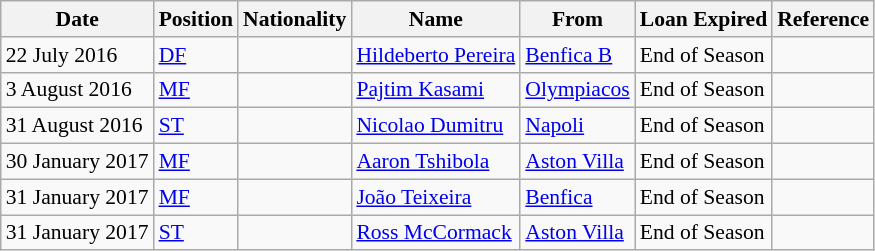<table class="wikitable"  style="text-align:left; font-size:90%; ">
<tr>
<th width:120px;>Date</th>
<th width:50px;>Position</th>
<th width:50px;>Nationality</th>
<th width:250px;>Name</th>
<th width:200px;>From</th>
<th width:120px;>Loan Expired</th>
<th width:25px;>Reference</th>
</tr>
<tr>
<td>22 July 2016</td>
<td><a href='#'>DF</a></td>
<td></td>
<td><a href='#'>Hildeberto Pereira</a></td>
<td><a href='#'>Benfica B</a></td>
<td>End of Season</td>
<td></td>
</tr>
<tr>
<td>3 August 2016</td>
<td><a href='#'>MF</a></td>
<td></td>
<td><a href='#'>Pajtim Kasami</a></td>
<td><a href='#'>Olympiacos</a></td>
<td>End of Season</td>
<td></td>
</tr>
<tr>
<td>31 August 2016</td>
<td><a href='#'>ST</a></td>
<td></td>
<td><a href='#'>Nicolao Dumitru</a></td>
<td><a href='#'>Napoli</a></td>
<td>End of Season</td>
<td></td>
</tr>
<tr>
<td>30 January 2017</td>
<td><a href='#'>MF</a></td>
<td></td>
<td><a href='#'>Aaron Tshibola</a></td>
<td><a href='#'>Aston Villa</a></td>
<td>End of Season</td>
<td></td>
</tr>
<tr>
<td>31 January 2017</td>
<td><a href='#'>MF</a></td>
<td></td>
<td><a href='#'>João Teixeira</a></td>
<td><a href='#'>Benfica</a></td>
<td>End of Season</td>
<td></td>
</tr>
<tr>
<td>31 January 2017</td>
<td><a href='#'>ST</a></td>
<td></td>
<td><a href='#'>Ross McCormack</a></td>
<td><a href='#'>Aston Villa</a></td>
<td>End of Season</td>
<td></td>
</tr>
</table>
